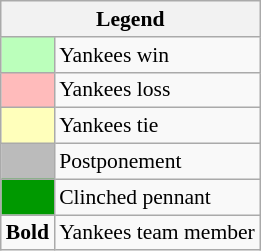<table class="wikitable" style="font-size:90%">
<tr>
<th colspan="2">Legend</th>
</tr>
<tr>
<td style="background:#bfb;"> </td>
<td>Yankees win</td>
</tr>
<tr>
<td style="background:#fbb;"> </td>
<td>Yankees loss</td>
</tr>
<tr>
<td style="background:#ffb;"> </td>
<td>Yankees tie</td>
</tr>
<tr>
<td style="background:#bbb;"> </td>
<td>Postponement</td>
</tr>
<tr>
<td style="background:#090;"> </td>
<td>Clinched pennant</td>
</tr>
<tr>
<td><strong>Bold</strong></td>
<td>Yankees team member</td>
</tr>
</table>
